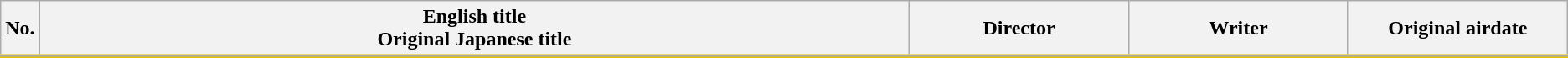<table class="wikitable">
<tr style="border-bottom: 3px solid #e5c100;">
<th style="width:1%;">No.</th>
<th>English title<br> Original Japanese title</th>
<th style="width:14%;">Director</th>
<th style="width:14%;">Writer</th>
<th style="width:14%;">Original airdate</th>
</tr>
<tr>
</tr>
</table>
